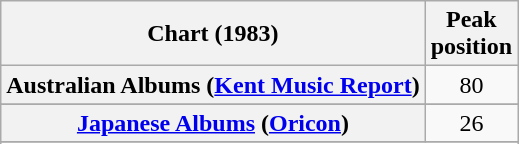<table class="wikitable sortable plainrowheaders" style="text-align:center">
<tr>
<th scope="col">Chart (1983)</th>
<th scope="col">Peak<br>position</th>
</tr>
<tr>
<th scope="row">Australian Albums (<a href='#'>Kent Music Report</a>)</th>
<td align="center">80</td>
</tr>
<tr>
</tr>
<tr>
</tr>
<tr>
<th scope="row"><a href='#'>Japanese Albums</a> (<a href='#'>Oricon</a>)</th>
<td align="center">26</td>
</tr>
<tr>
</tr>
<tr>
</tr>
<tr>
</tr>
<tr>
</tr>
</table>
